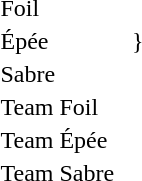<table>
<tr>
<td>Foil</td>
<td></td>
<td></td>
<td><br></td>
</tr>
<tr>
<td>Épée</td>
<td></td>
<td></td>
<td>}<br></td>
</tr>
<tr>
<td>Sabre</td>
<td></td>
<td></td>
<td><br></td>
</tr>
<tr>
<td>Team Foil</td>
<td></td>
<td></td>
<td></td>
</tr>
<tr>
<td>Team Épée</td>
<td></td>
<td></td>
<td></td>
</tr>
<tr>
<td>Team Sabre</td>
<td></td>
<td></td>
<td></td>
</tr>
</table>
